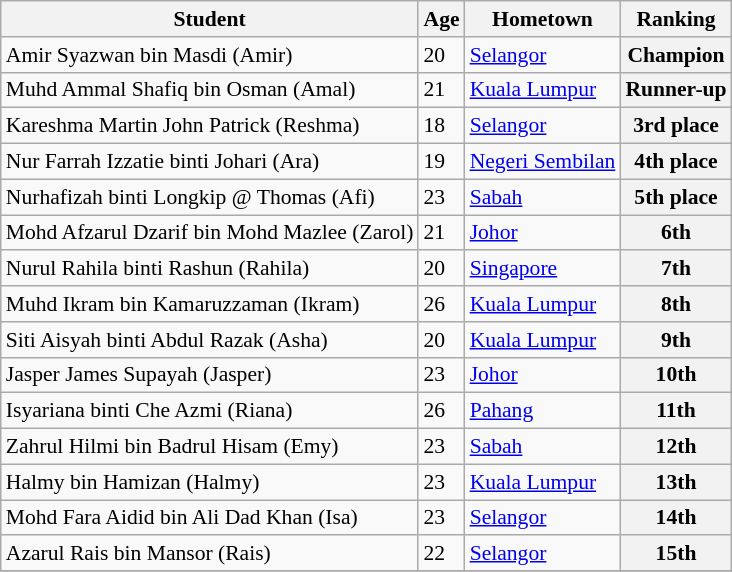<table class="wikitable" style="font-size:90%;">
<tr>
<th>Student</th>
<th>Age</th>
<th>Hometown</th>
<th>Ranking</th>
</tr>
<tr>
<td>Amir Syazwan bin Masdi (Amir)</td>
<td>20</td>
<td><a href='#'>Selangor</a></td>
<th>Champion</th>
</tr>
<tr>
<td>Muhd Ammal Shafiq bin Osman (Amal)</td>
<td>21</td>
<td><a href='#'>Kuala Lumpur</a></td>
<th>Runner-up</th>
</tr>
<tr>
<td>Kareshma Martin John Patrick (Reshma)</td>
<td>18</td>
<td><a href='#'>Selangor</a></td>
<th>3rd place</th>
</tr>
<tr>
<td>Nur Farrah Izzatie binti Johari (Ara)</td>
<td>19</td>
<td><a href='#'>Negeri Sembilan</a></td>
<th>4th place</th>
</tr>
<tr>
<td>Nurhafizah binti Longkip @ Thomas (Afi)</td>
<td>23</td>
<td><a href='#'>Sabah</a></td>
<th>5th place</th>
</tr>
<tr>
<td>Mohd Afzarul Dzarif bin Mohd Mazlee (Zarol)</td>
<td>21</td>
<td><a href='#'>Johor</a></td>
<th>6th</th>
</tr>
<tr>
<td>Nurul Rahila binti Rashun (Rahila)</td>
<td>20</td>
<td><a href='#'>Singapore</a></td>
<th>7th</th>
</tr>
<tr>
<td>Muhd Ikram bin Kamaruzzaman (Ikram)</td>
<td>26</td>
<td><a href='#'>Kuala Lumpur</a></td>
<th>8th</th>
</tr>
<tr>
<td>Siti Aisyah binti Abdul Razak (Asha)</td>
<td>20</td>
<td><a href='#'>Kuala Lumpur</a></td>
<th>9th</th>
</tr>
<tr>
<td>Jasper James Supayah (Jasper)</td>
<td>23</td>
<td><a href='#'>Johor</a></td>
<th>10th</th>
</tr>
<tr>
<td>Isyariana binti Che Azmi (Riana)</td>
<td>26</td>
<td><a href='#'>Pahang</a></td>
<th>11th</th>
</tr>
<tr>
<td>Zahrul Hilmi bin Badrul Hisam (Emy)</td>
<td>23</td>
<td><a href='#'>Sabah</a></td>
<th>12th</th>
</tr>
<tr>
<td>Halmy bin Hamizan (Halmy)</td>
<td>23</td>
<td><a href='#'>Kuala Lumpur</a></td>
<th>13th</th>
</tr>
<tr>
<td>Mohd Fara Aidid bin Ali Dad Khan (Isa)</td>
<td>23</td>
<td><a href='#'>Selangor</a></td>
<th>14th</th>
</tr>
<tr>
<td>Azarul Rais bin Mansor (Rais)</td>
<td>22</td>
<td><a href='#'>Selangor</a></td>
<th>15th</th>
</tr>
<tr>
</tr>
</table>
